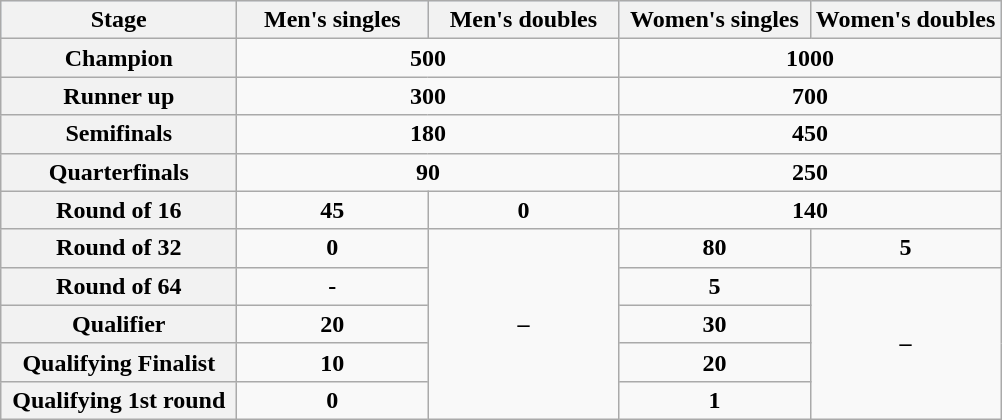<table class="wikitable">
<tr style="background:#d1e4fd;">
<th style="width:150px;">Stage</th>
<th style="width:120px;">Men's singles</th>
<th style="width:120px;">Men's doubles</th>
<th style="width:120px;">Women's singles</th>
<th style="width:120px;">Women's doubles</th>
</tr>
<tr style="text-align:center;">
<th>Champion</th>
<td colspan=2><strong>500</strong></td>
<td colspan=2><strong>1000</strong></td>
</tr>
<tr style="text-align:center;">
<th>Runner up</th>
<td colspan=2><strong>300</strong></td>
<td colspan=2><strong>700</strong></td>
</tr>
<tr style="text-align:center;">
<th>Semifinals</th>
<td colspan=2><strong>180</strong></td>
<td colspan=2><strong>450</strong></td>
</tr>
<tr style="text-align:center;">
<th>Quarterfinals</th>
<td colspan=2><strong>90</strong></td>
<td colspan=2><strong>250</strong></td>
</tr>
<tr style="text-align:center;">
<th>Round of 16</th>
<td><strong>45</strong></td>
<td><strong>0</strong></td>
<td colspan=2><strong>140</strong></td>
</tr>
<tr style="text-align:center;">
<th>Round of 32</th>
<td><strong>0</strong></td>
<td rowspan=5><strong>–</strong></td>
<td><strong>80</strong></td>
<td><strong>5</strong></td>
</tr>
<tr style="text-align:center;">
<th>Round of 64</th>
<td><strong>-</strong></td>
<td><strong>5</strong></td>
<td rowspan=4><strong>–</strong></td>
</tr>
<tr style="text-align:center;">
<th>Qualifier</th>
<td><strong>20</strong></td>
<td><strong>30</strong></td>
</tr>
<tr style="text-align:center;">
<th>Qualifying Finalist</th>
<td><strong>10</strong></td>
<td><strong>20</strong></td>
</tr>
<tr style="text-align:center;">
<th>Qualifying 1st round</th>
<td><strong>0</strong></td>
<td><strong>1</strong></td>
</tr>
</table>
